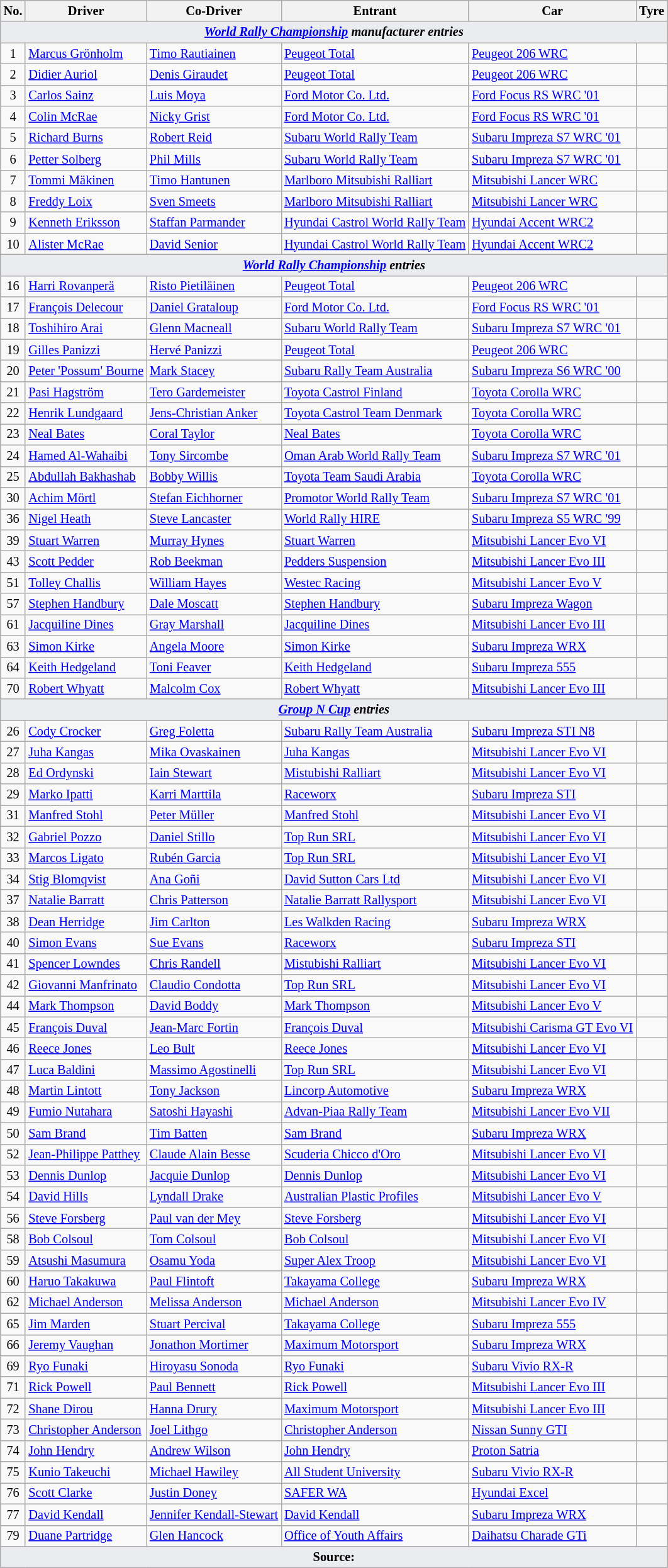<table class="wikitable" style="font-size: 85%;">
<tr>
<th>No.</th>
<th>Driver</th>
<th>Co-Driver</th>
<th>Entrant</th>
<th>Car</th>
<th>Tyre</th>
</tr>
<tr>
<td style="background-color:#EAECF0; text-align:center" colspan="6"><strong><em><a href='#'>World Rally Championship</a> manufacturer entries</em></strong></td>
</tr>
<tr>
<td align="center">1</td>
<td> <a href='#'>Marcus Grönholm</a></td>
<td> <a href='#'>Timo Rautiainen</a></td>
<td> <a href='#'>Peugeot Total</a></td>
<td><a href='#'>Peugeot 206 WRC</a></td>
<td align="center"></td>
</tr>
<tr>
<td align="center">2</td>
<td> <a href='#'>Didier Auriol</a></td>
<td> <a href='#'>Denis Giraudet</a></td>
<td> <a href='#'>Peugeot Total</a></td>
<td><a href='#'>Peugeot 206 WRC</a></td>
<td align="center"></td>
</tr>
<tr>
<td align="center">3</td>
<td> <a href='#'>Carlos Sainz</a></td>
<td> <a href='#'>Luis Moya</a></td>
<td> <a href='#'>Ford Motor Co. Ltd.</a></td>
<td><a href='#'>Ford Focus RS WRC '01</a></td>
<td align="center"></td>
</tr>
<tr>
<td align="center">4</td>
<td> <a href='#'>Colin McRae</a></td>
<td> <a href='#'>Nicky Grist</a></td>
<td> <a href='#'>Ford Motor Co. Ltd.</a></td>
<td><a href='#'>Ford Focus RS WRC '01</a></td>
<td align="center"></td>
</tr>
<tr>
<td align="center">5</td>
<td> <a href='#'>Richard Burns</a></td>
<td> <a href='#'>Robert Reid</a></td>
<td> <a href='#'>Subaru World Rally Team</a></td>
<td><a href='#'>Subaru Impreza S7 WRC '01</a></td>
<td align="center"></td>
</tr>
<tr>
<td align="center">6</td>
<td> <a href='#'>Petter Solberg</a></td>
<td> <a href='#'>Phil Mills</a></td>
<td> <a href='#'>Subaru World Rally Team</a></td>
<td><a href='#'>Subaru Impreza S7 WRC '01</a></td>
<td align="center"></td>
</tr>
<tr>
<td align="center">7</td>
<td> <a href='#'>Tommi Mäkinen</a></td>
<td> <a href='#'>Timo Hantunen</a></td>
<td> <a href='#'>Marlboro Mitsubishi Ralliart</a></td>
<td><a href='#'>Mitsubishi Lancer WRC</a></td>
<td align="center"></td>
</tr>
<tr>
<td align="center">8</td>
<td> <a href='#'>Freddy Loix</a></td>
<td> <a href='#'>Sven Smeets</a></td>
<td> <a href='#'>Marlboro Mitsubishi Ralliart</a></td>
<td><a href='#'>Mitsubishi Lancer WRC</a></td>
<td align="center"></td>
</tr>
<tr>
<td align="center">9</td>
<td> <a href='#'>Kenneth Eriksson</a></td>
<td> <a href='#'>Staffan Parmander</a></td>
<td> <a href='#'>Hyundai Castrol World Rally Team</a></td>
<td><a href='#'>Hyundai Accent WRC2</a></td>
<td align="center"></td>
</tr>
<tr>
<td align="center">10</td>
<td> <a href='#'>Alister McRae</a></td>
<td> <a href='#'>David Senior</a></td>
<td> <a href='#'>Hyundai Castrol World Rally Team</a></td>
<td><a href='#'>Hyundai Accent WRC2</a></td>
<td align="center"></td>
</tr>
<tr>
<td style="background-color:#EAECF0; text-align:center" colspan="6"><strong><em><a href='#'>World Rally Championship</a> entries</em></strong></td>
</tr>
<tr>
<td align="center">16</td>
<td> <a href='#'>Harri Rovanperä</a></td>
<td> <a href='#'>Risto Pietiläinen</a></td>
<td> <a href='#'>Peugeot Total</a></td>
<td><a href='#'>Peugeot 206 WRC</a></td>
<td align="center"></td>
</tr>
<tr>
<td align="center">17</td>
<td> <a href='#'>François Delecour</a></td>
<td> <a href='#'>Daniel Grataloup</a></td>
<td> <a href='#'>Ford Motor Co. Ltd.</a></td>
<td><a href='#'>Ford Focus RS WRC '01</a></td>
<td align="center"></td>
</tr>
<tr>
<td align="center">18</td>
<td> <a href='#'>Toshihiro Arai</a></td>
<td> <a href='#'>Glenn Macneall</a></td>
<td> <a href='#'>Subaru World Rally Team</a></td>
<td><a href='#'>Subaru Impreza S7 WRC '01</a></td>
<td align="center"></td>
</tr>
<tr>
<td align="center">19</td>
<td> <a href='#'>Gilles Panizzi</a></td>
<td> <a href='#'>Hervé Panizzi</a></td>
<td> <a href='#'>Peugeot Total</a></td>
<td><a href='#'>Peugeot 206 WRC</a></td>
<td align="center"></td>
</tr>
<tr>
<td align="center">20</td>
<td> <a href='#'>Peter 'Possum' Bourne</a></td>
<td> <a href='#'>Mark Stacey</a></td>
<td> <a href='#'>Subaru Rally Team Australia</a></td>
<td><a href='#'>Subaru Impreza S6 WRC '00</a></td>
<td align="center"></td>
</tr>
<tr>
<td align="center">21</td>
<td> <a href='#'>Pasi Hagström</a></td>
<td> <a href='#'>Tero Gardemeister</a></td>
<td> <a href='#'>Toyota Castrol Finland</a></td>
<td><a href='#'>Toyota Corolla WRC</a></td>
<td align="center"></td>
</tr>
<tr>
<td align="center">22</td>
<td> <a href='#'>Henrik Lundgaard</a></td>
<td> <a href='#'>Jens-Christian Anker</a></td>
<td> <a href='#'>Toyota Castrol Team Denmark</a></td>
<td><a href='#'>Toyota Corolla WRC</a></td>
<td align="center"></td>
</tr>
<tr>
<td align="center">23</td>
<td> <a href='#'>Neal Bates</a></td>
<td> <a href='#'>Coral Taylor</a></td>
<td> <a href='#'>Neal Bates</a></td>
<td><a href='#'>Toyota Corolla WRC</a></td>
<td></td>
</tr>
<tr>
<td align="center">24</td>
<td> <a href='#'>Hamed Al-Wahaibi</a></td>
<td> <a href='#'>Tony Sircombe</a></td>
<td> <a href='#'>Oman Arab World Rally Team</a></td>
<td><a href='#'>Subaru Impreza S7 WRC '01</a></td>
<td></td>
</tr>
<tr>
<td align="center">25</td>
<td> <a href='#'>Abdullah Bakhashab</a></td>
<td> <a href='#'>Bobby Willis</a></td>
<td> <a href='#'>Toyota Team Saudi Arabia</a></td>
<td><a href='#'>Toyota Corolla WRC</a></td>
<td align="center"></td>
</tr>
<tr>
<td align="center">30</td>
<td> <a href='#'>Achim Mörtl</a></td>
<td> <a href='#'>Stefan Eichhorner</a></td>
<td> <a href='#'>Promotor World Rally Team</a></td>
<td><a href='#'>Subaru Impreza S7 WRC '01</a></td>
<td align="center"></td>
</tr>
<tr>
<td align="center">36</td>
<td> <a href='#'>Nigel Heath</a></td>
<td> <a href='#'>Steve Lancaster</a></td>
<td> <a href='#'>World Rally HIRE</a></td>
<td><a href='#'>Subaru Impreza S5 WRC '99</a></td>
<td></td>
</tr>
<tr>
<td align="center">39</td>
<td> <a href='#'>Stuart Warren</a></td>
<td> <a href='#'>Murray Hynes</a></td>
<td> <a href='#'>Stuart Warren</a></td>
<td><a href='#'>Mitsubishi Lancer Evo VI</a></td>
<td></td>
</tr>
<tr>
<td align="center">43</td>
<td> <a href='#'>Scott Pedder</a></td>
<td> <a href='#'>Rob Beekman</a></td>
<td> <a href='#'>Pedders Suspension</a></td>
<td><a href='#'>Mitsubishi Lancer Evo III</a></td>
<td></td>
</tr>
<tr>
<td align="center">51</td>
<td> <a href='#'>Tolley Challis</a></td>
<td> <a href='#'>William Hayes</a></td>
<td> <a href='#'>Westec Racing</a></td>
<td><a href='#'>Mitsubishi Lancer Evo V</a></td>
<td></td>
</tr>
<tr>
<td align="center">57</td>
<td> <a href='#'>Stephen Handbury</a></td>
<td> <a href='#'>Dale Moscatt</a></td>
<td> <a href='#'>Stephen Handbury</a></td>
<td><a href='#'>Subaru Impreza Wagon</a></td>
<td></td>
</tr>
<tr>
<td align="center">61</td>
<td> <a href='#'>Jacquiline Dines</a></td>
<td> <a href='#'>Gray Marshall</a></td>
<td> <a href='#'>Jacquiline Dines</a></td>
<td><a href='#'>Mitsubishi Lancer Evo III</a></td>
<td></td>
</tr>
<tr>
<td align="center">63</td>
<td> <a href='#'>Simon Kirke</a></td>
<td> <a href='#'>Angela Moore</a></td>
<td> <a href='#'>Simon Kirke</a></td>
<td><a href='#'>Subaru Impreza WRX</a></td>
<td></td>
</tr>
<tr>
<td align="center">64</td>
<td> <a href='#'>Keith Hedgeland</a></td>
<td> <a href='#'>Toni Feaver</a></td>
<td> <a href='#'>Keith Hedgeland</a></td>
<td><a href='#'>Subaru Impreza 555</a></td>
<td></td>
</tr>
<tr>
<td align="center">70</td>
<td> <a href='#'>Robert Whyatt</a></td>
<td> <a href='#'>Malcolm Cox</a></td>
<td> <a href='#'>Robert Whyatt</a></td>
<td><a href='#'>Mitsubishi Lancer Evo III</a></td>
<td></td>
</tr>
<tr>
<td style="background-color:#EAECF0; text-align:center" colspan="6"><strong><em><a href='#'>Group N Cup</a> entries</em></strong></td>
</tr>
<tr>
<td align="center">26</td>
<td> <a href='#'>Cody Crocker</a></td>
<td> <a href='#'>Greg Foletta</a></td>
<td> <a href='#'>Subaru Rally Team Australia</a></td>
<td><a href='#'>Subaru Impreza STI N8</a></td>
<td align="center"></td>
</tr>
<tr>
<td align="center">27</td>
<td> <a href='#'>Juha Kangas</a></td>
<td> <a href='#'>Mika Ovaskainen</a></td>
<td> <a href='#'>Juha Kangas</a></td>
<td><a href='#'>Mitsubishi Lancer Evo VI</a></td>
<td></td>
</tr>
<tr>
<td align="center">28</td>
<td> <a href='#'>Ed Ordynski</a></td>
<td> <a href='#'>Iain Stewart</a></td>
<td> <a href='#'>Mistubishi Ralliart</a></td>
<td><a href='#'>Mitsubishi Lancer Evo VI</a></td>
<td align="center"></td>
</tr>
<tr>
<td align="center">29</td>
<td> <a href='#'>Marko Ipatti</a></td>
<td> <a href='#'>Karri Marttila</a></td>
<td> <a href='#'>Raceworx</a></td>
<td><a href='#'>Subaru Impreza STI</a></td>
<td></td>
</tr>
<tr>
<td align="center">31</td>
<td> <a href='#'>Manfred Stohl</a></td>
<td> <a href='#'>Peter Müller</a></td>
<td> <a href='#'>Manfred Stohl</a></td>
<td><a href='#'>Mitsubishi Lancer Evo VI</a></td>
<td></td>
</tr>
<tr>
<td align="center">32</td>
<td> <a href='#'>Gabriel Pozzo</a></td>
<td> <a href='#'>Daniel Stillo</a></td>
<td> <a href='#'>Top Run SRL</a></td>
<td><a href='#'>Mitsubishi Lancer Evo VI</a></td>
<td></td>
</tr>
<tr>
<td align="center">33</td>
<td> <a href='#'>Marcos Ligato</a></td>
<td> <a href='#'>Rubén Garcia</a></td>
<td> <a href='#'>Top Run SRL</a></td>
<td><a href='#'>Mitsubishi Lancer Evo VI</a></td>
<td></td>
</tr>
<tr>
<td align="center">34</td>
<td> <a href='#'>Stig Blomqvist</a></td>
<td> <a href='#'>Ana Goñi</a></td>
<td> <a href='#'>David Sutton Cars Ltd</a></td>
<td><a href='#'>Mitsubishi Lancer Evo VI</a></td>
<td></td>
</tr>
<tr>
<td align="center">37</td>
<td> <a href='#'>Natalie Barratt</a></td>
<td> <a href='#'>Chris Patterson</a></td>
<td> <a href='#'>Natalie Barratt Rallysport</a></td>
<td><a href='#'>Mitsubishi Lancer Evo VI</a></td>
<td></td>
</tr>
<tr>
<td align="center">38</td>
<td> <a href='#'>Dean Herridge</a></td>
<td> <a href='#'>Jim Carlton</a></td>
<td> <a href='#'>Les Walkden Racing</a></td>
<td><a href='#'>Subaru Impreza WRX</a></td>
<td></td>
</tr>
<tr>
<td align="center">40</td>
<td> <a href='#'>Simon Evans</a></td>
<td> <a href='#'>Sue Evans</a></td>
<td> <a href='#'>Raceworx</a></td>
<td><a href='#'>Subaru Impreza STI</a></td>
<td></td>
</tr>
<tr>
<td align="center">41</td>
<td> <a href='#'>Spencer Lowndes</a></td>
<td> <a href='#'>Chris Randell</a></td>
<td> <a href='#'>Mistubishi Ralliart</a></td>
<td><a href='#'>Mitsubishi Lancer Evo VI</a></td>
<td></td>
</tr>
<tr>
<td align="center">42</td>
<td> <a href='#'>Giovanni Manfrinato</a></td>
<td> <a href='#'>Claudio Condotta</a></td>
<td> <a href='#'>Top Run SRL</a></td>
<td><a href='#'>Mitsubishi Lancer Evo VI</a></td>
<td></td>
</tr>
<tr>
<td align="center">44</td>
<td> <a href='#'>Mark Thompson</a></td>
<td> <a href='#'>David Boddy</a></td>
<td> <a href='#'>Mark Thompson</a></td>
<td><a href='#'>Mitsubishi Lancer Evo V</a></td>
<td></td>
</tr>
<tr>
<td align="center">45</td>
<td> <a href='#'>François Duval</a></td>
<td> <a href='#'>Jean-Marc Fortin</a></td>
<td> <a href='#'>François Duval</a></td>
<td><a href='#'>Mitsubishi Carisma GT Evo VI</a></td>
<td></td>
</tr>
<tr>
<td align="center">46</td>
<td> <a href='#'>Reece Jones</a></td>
<td> <a href='#'>Leo Bult</a></td>
<td> <a href='#'>Reece Jones</a></td>
<td><a href='#'>Mitsubishi Lancer Evo VI</a></td>
<td></td>
</tr>
<tr>
<td align="center">47</td>
<td> <a href='#'>Luca Baldini</a></td>
<td> <a href='#'>Massimo Agostinelli</a></td>
<td> <a href='#'>Top Run SRL</a></td>
<td><a href='#'>Mitsubishi Lancer Evo VI</a></td>
<td></td>
</tr>
<tr>
<td align="center">48</td>
<td> <a href='#'>Martin Lintott</a></td>
<td> <a href='#'>Tony Jackson</a></td>
<td> <a href='#'>Lincorp Automotive</a></td>
<td><a href='#'>Subaru Impreza WRX</a></td>
<td></td>
</tr>
<tr>
<td align="center">49</td>
<td> <a href='#'>Fumio Nutahara</a></td>
<td> <a href='#'>Satoshi Hayashi</a></td>
<td> <a href='#'>Advan-Piaa Rally Team</a></td>
<td><a href='#'>Mitsubishi Lancer Evo VII</a></td>
<td align="center"></td>
</tr>
<tr>
<td align="center">50</td>
<td> <a href='#'>Sam Brand</a></td>
<td> <a href='#'>Tim Batten</a></td>
<td> <a href='#'>Sam Brand</a></td>
<td><a href='#'>Subaru Impreza WRX</a></td>
<td></td>
</tr>
<tr>
<td align="center">52</td>
<td> <a href='#'>Jean-Philippe Patthey</a></td>
<td> <a href='#'>Claude Alain Besse</a></td>
<td> <a href='#'>Scuderia Chicco d'Oro</a></td>
<td><a href='#'>Mitsubishi Lancer Evo VI</a></td>
<td></td>
</tr>
<tr>
<td align="center">53</td>
<td> <a href='#'>Dennis Dunlop</a></td>
<td> <a href='#'>Jacquie Dunlop</a></td>
<td> <a href='#'>Dennis Dunlop</a></td>
<td><a href='#'>Mitsubishi Lancer Evo VI</a></td>
<td></td>
</tr>
<tr>
<td align="center">54</td>
<td> <a href='#'>David Hills</a></td>
<td> <a href='#'>Lyndall Drake</a></td>
<td> <a href='#'>Australian Plastic Profiles</a></td>
<td><a href='#'>Mitsubishi Lancer Evo V</a></td>
<td></td>
</tr>
<tr>
<td align="center">56</td>
<td> <a href='#'>Steve Forsberg</a></td>
<td> <a href='#'>Paul van der Mey</a></td>
<td> <a href='#'>Steve Forsberg</a></td>
<td><a href='#'>Mitsubishi Lancer Evo VI</a></td>
<td></td>
</tr>
<tr>
<td align="center">58</td>
<td> <a href='#'>Bob Colsoul</a></td>
<td> <a href='#'>Tom Colsoul</a></td>
<td> <a href='#'>Bob Colsoul</a></td>
<td><a href='#'>Mitsubishi Lancer Evo VI</a></td>
<td></td>
</tr>
<tr>
<td align="center">59</td>
<td> <a href='#'>Atsushi Masumura</a></td>
<td> <a href='#'>Osamu Yoda</a></td>
<td> <a href='#'>Super Alex Troop</a></td>
<td><a href='#'>Mitsubishi Lancer Evo VI</a></td>
<td></td>
</tr>
<tr>
<td align="center">60</td>
<td> <a href='#'>Haruo Takakuwa</a></td>
<td> <a href='#'>Paul Flintoft</a></td>
<td> <a href='#'>Takayama College</a></td>
<td><a href='#'>Subaru Impreza WRX</a></td>
<td></td>
</tr>
<tr>
<td align="center">62</td>
<td> <a href='#'>Michael Anderson</a></td>
<td> <a href='#'>Melissa Anderson</a></td>
<td> <a href='#'>Michael Anderson</a></td>
<td><a href='#'>Mitsubishi Lancer Evo IV</a></td>
<td></td>
</tr>
<tr>
<td align="center">65</td>
<td> <a href='#'>Jim Marden</a></td>
<td> <a href='#'>Stuart Percival</a></td>
<td> <a href='#'>Takayama College</a></td>
<td><a href='#'>Subaru Impreza 555</a></td>
<td></td>
</tr>
<tr>
<td align="center">66</td>
<td> <a href='#'>Jeremy Vaughan</a></td>
<td> <a href='#'>Jonathon Mortimer</a></td>
<td> <a href='#'>Maximum Motorsport</a></td>
<td><a href='#'>Subaru Impreza WRX</a></td>
<td></td>
</tr>
<tr>
<td align="center">69</td>
<td> <a href='#'>Ryo Funaki</a></td>
<td> <a href='#'>Hiroyasu Sonoda</a></td>
<td> <a href='#'>Ryo Funaki</a></td>
<td><a href='#'>Subaru Vivio RX-R</a></td>
<td></td>
</tr>
<tr>
<td align="center">71</td>
<td> <a href='#'>Rick Powell</a></td>
<td> <a href='#'>Paul Bennett</a></td>
<td> <a href='#'>Rick Powell</a></td>
<td><a href='#'>Mitsubishi Lancer Evo III</a></td>
<td></td>
</tr>
<tr>
<td align="center">72</td>
<td> <a href='#'>Shane Dirou</a></td>
<td> <a href='#'>Hanna Drury</a></td>
<td> <a href='#'>Maximum Motorsport</a></td>
<td><a href='#'>Mitsubishi Lancer Evo III</a></td>
<td></td>
</tr>
<tr>
<td align="center">73</td>
<td> <a href='#'>Christopher Anderson</a></td>
<td> <a href='#'>Joel Lithgo</a></td>
<td> <a href='#'>Christopher Anderson</a></td>
<td><a href='#'>Nissan Sunny GTI</a></td>
<td></td>
</tr>
<tr>
<td align="center">74</td>
<td> <a href='#'>John Hendry</a></td>
<td> <a href='#'>Andrew Wilson</a></td>
<td> <a href='#'>John Hendry</a></td>
<td><a href='#'>Proton Satria</a></td>
<td></td>
</tr>
<tr>
<td align="center">75</td>
<td> <a href='#'>Kunio Takeuchi</a></td>
<td> <a href='#'>Michael Hawiley</a></td>
<td> <a href='#'>All Student University</a></td>
<td><a href='#'>Subaru Vivio RX-R</a></td>
<td></td>
</tr>
<tr>
<td align="center">76</td>
<td> <a href='#'>Scott Clarke</a></td>
<td> <a href='#'>Justin Doney</a></td>
<td> <a href='#'>SAFER WA</a></td>
<td><a href='#'>Hyundai Excel</a></td>
<td></td>
</tr>
<tr>
<td align="center">77</td>
<td> <a href='#'>David Kendall</a></td>
<td> <a href='#'>Jennifer Kendall-Stewart</a></td>
<td> <a href='#'>David Kendall</a></td>
<td><a href='#'>Subaru Impreza WRX</a></td>
<td></td>
</tr>
<tr>
<td align="center">79</td>
<td> <a href='#'>Duane Partridge</a></td>
<td> <a href='#'>Glen Hancock</a></td>
<td> <a href='#'>Office of Youth Affairs</a></td>
<td><a href='#'>Daihatsu Charade GTi</a></td>
<td></td>
</tr>
<tr>
<td style="background-color:#EAECF0; text-align:center" colspan="6"><strong>Source:</strong></td>
</tr>
<tr>
</tr>
</table>
